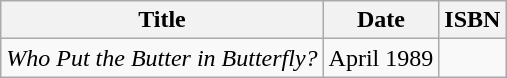<table class="wikitable">
<tr>
<th>Title</th>
<th>Date</th>
<th>ISBN</th>
</tr>
<tr>
<td><em>Who Put the Butter in Butterfly?</em></td>
<td>April 1989</td>
<td></td>
</tr>
</table>
